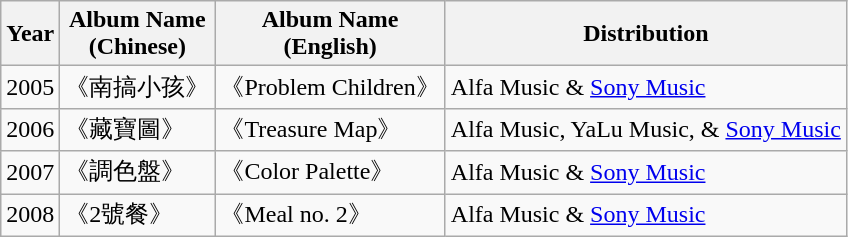<table class="wikitable">
<tr>
<th>Year</th>
<th>Album Name<br>(Chinese)</th>
<th>Album Name<br>(English)</th>
<th>Distribution</th>
</tr>
<tr>
<td>2005</td>
<td>《南搞小孩》</td>
<td>《Problem Children》</td>
<td>Alfa Music & <a href='#'>Sony Music</a></td>
</tr>
<tr>
<td>2006</td>
<td>《藏寶圖》</td>
<td>《Treasure Map》</td>
<td>Alfa Music, YaLu Music, & <a href='#'>Sony Music</a></td>
</tr>
<tr>
<td>2007</td>
<td>《調色盤》</td>
<td>《Color Palette》</td>
<td>Alfa Music & <a href='#'>Sony Music</a></td>
</tr>
<tr>
<td>2008</td>
<td>《2號餐》</td>
<td>《Meal no. 2》</td>
<td>Alfa Music & <a href='#'>Sony Music</a></td>
</tr>
</table>
